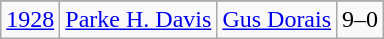<table class="wikitable">
<tr>
</tr>
<tr>
<td><a href='#'>1928</a></td>
<td><a href='#'>Parke H. Davis</a></td>
<td><a href='#'>Gus Dorais</a></td>
<td>9–0</td>
</tr>
</table>
